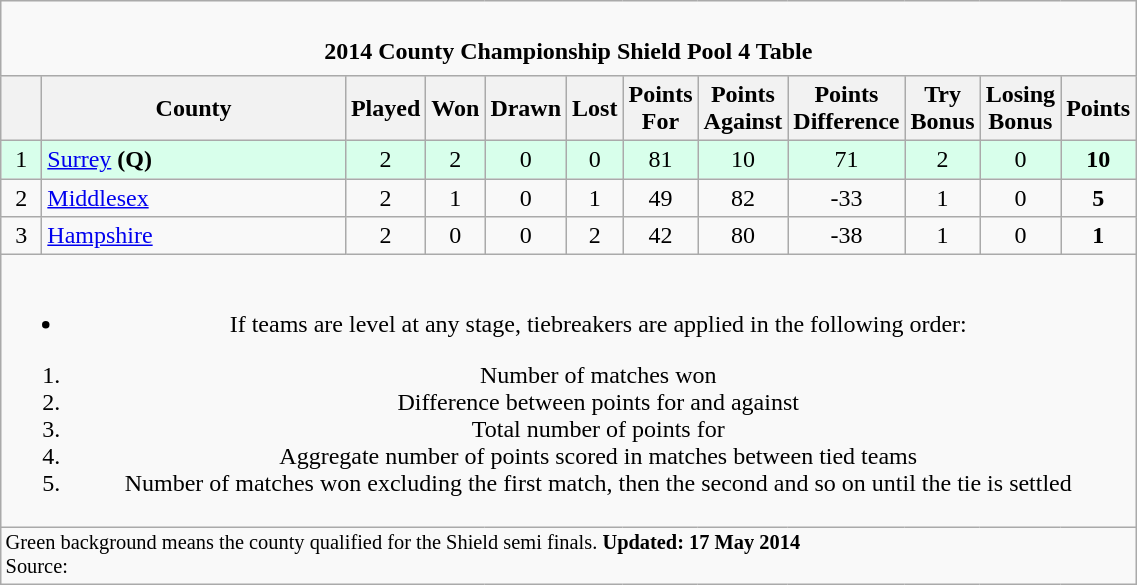<table class="wikitable" style="text-align: center;">
<tr>
<td colspan="15" cellpadding="0" cellspacing="0"><br><table border="0" width="100%" cellpadding="0" cellspacing="0">
<tr>
<td width=20% style="border:0px"></td>
<td style="border:0px"><strong>2014 County Championship Shield Pool 4 Table</strong></td>
<td width=20% style="border:0px" align=right></td>
</tr>
</table>
</td>
</tr>
<tr>
<th bgcolor="#efefef" width="20"></th>
<th bgcolor="#efefef" width="195">County</th>
<th bgcolor="#efefef" width="20">Played</th>
<th bgcolor="#efefef" width="20">Won</th>
<th bgcolor="#efefef" width="20">Drawn</th>
<th bgcolor="#efefef" width="20">Lost</th>
<th bgcolor="#efefef" width="20">Points For</th>
<th bgcolor="#efefef" width="20">Points Against</th>
<th bgcolor="#efefef" width="20">Points Difference</th>
<th bgcolor="#efefef" width="20">Try Bonus</th>
<th bgcolor="#efefef" width="20">Losing Bonus</th>
<th bgcolor="#efefef" width="20">Points</th>
</tr>
<tr bgcolor=#d8ffeb align=center>
<td>1</td>
<td style="text-align:left;"><a href='#'>Surrey</a> <strong>(Q)</strong></td>
<td>2</td>
<td>2</td>
<td>0</td>
<td>0</td>
<td>81</td>
<td>10</td>
<td>71</td>
<td>2</td>
<td>0</td>
<td><strong>10</strong></td>
</tr>
<tr>
<td>2</td>
<td style="text-align:left;"><a href='#'>Middlesex</a></td>
<td>2</td>
<td>1</td>
<td>0</td>
<td>1</td>
<td>49</td>
<td>82</td>
<td>-33</td>
<td>1</td>
<td>0</td>
<td><strong>5</strong></td>
</tr>
<tr>
<td>3</td>
<td style="text-align:left;"><a href='#'>Hampshire</a></td>
<td>2</td>
<td>0</td>
<td>0</td>
<td>2</td>
<td>42</td>
<td>80</td>
<td>-38</td>
<td>1</td>
<td>0</td>
<td><strong>1</strong></td>
</tr>
<tr>
<td colspan="15"><br><ul><li>If teams are level at any stage, tiebreakers are applied in the following order:</li></ul><ol><li>Number of matches won</li><li>Difference between points for and against</li><li>Total number of points for</li><li>Aggregate number of points scored in matches between tied teams</li><li>Number of matches won excluding the first match, then the second and so on until the tie is settled</li></ol></td>
</tr>
<tr | style="text-align:left;" |>
<td colspan="15" style="border:0px;font-size:85%;"><span>Green background</span> means the county qualified for the Shield semi finals. <strong>Updated: 17 May 2014</strong><br>Source: <br></td>
</tr>
</table>
